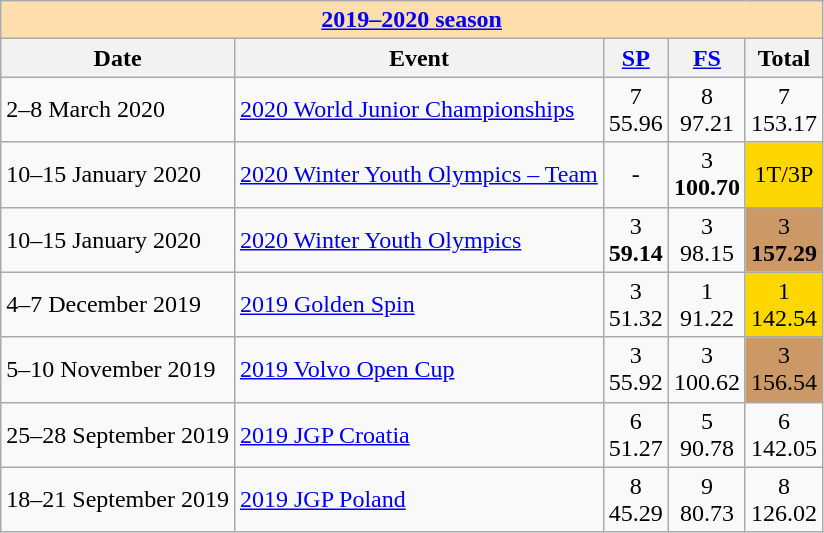<table class="wikitable">
<tr>
<td style="background-color: #ffdead; " colspan=5 align=center><a href='#'><strong>2019–2020 season</strong></a></td>
</tr>
<tr>
<th>Date</th>
<th>Event</th>
<th><a href='#'>SP</a></th>
<th><a href='#'>FS</a></th>
<th>Total</th>
</tr>
<tr>
<td>2–8 March 2020</td>
<td><a href='#'>2020 World Junior Championships</a></td>
<td align=center>7 <br> 55.96</td>
<td align=center>8 <br> 97.21</td>
<td align=center>7 <br> 153.17</td>
</tr>
<tr>
<td>10–15 January 2020</td>
<td><a href='#'>2020 Winter Youth Olympics – Team</a></td>
<td align=center>-</td>
<td align=center>3 <br> <strong>100.70</strong></td>
<td align=center bgcolor=gold>1T/3P</td>
</tr>
<tr>
<td>10–15 January 2020</td>
<td><a href='#'>2020 Winter Youth Olympics</a></td>
<td align=center>3 <br> <strong>59.14</strong></td>
<td align=center>3 <br> 98.15</td>
<td align=center bgcolor=cc9966>3 <br> <strong>157.29</strong></td>
</tr>
<tr>
<td>4–7 December 2019</td>
<td><a href='#'>2019 Golden Spin</a></td>
<td align=center>3 <br> 51.32</td>
<td align=center>1 <br> 91.22</td>
<td align=center bgcolor=gold>1 <br> 142.54</td>
</tr>
<tr>
<td>5–10 November 2019</td>
<td><a href='#'>2019 Volvo Open Cup</a></td>
<td align=center>3 <br> 55.92</td>
<td align=center>3 <br> 100.62</td>
<td align=center bgcolor=cc9966>3 <br> 156.54</td>
</tr>
<tr>
<td>25–28 September 2019</td>
<td><a href='#'>2019 JGP Croatia</a></td>
<td align=center>6 <br> 51.27</td>
<td align=center>5 <br> 90.78</td>
<td align=center>6 <br> 142.05</td>
</tr>
<tr>
<td>18–21 September 2019</td>
<td><a href='#'>2019 JGP Poland</a></td>
<td align=center>8 <br> 45.29</td>
<td align=center>9 <br> 80.73</td>
<td align=center>8 <br> 126.02</td>
</tr>
</table>
